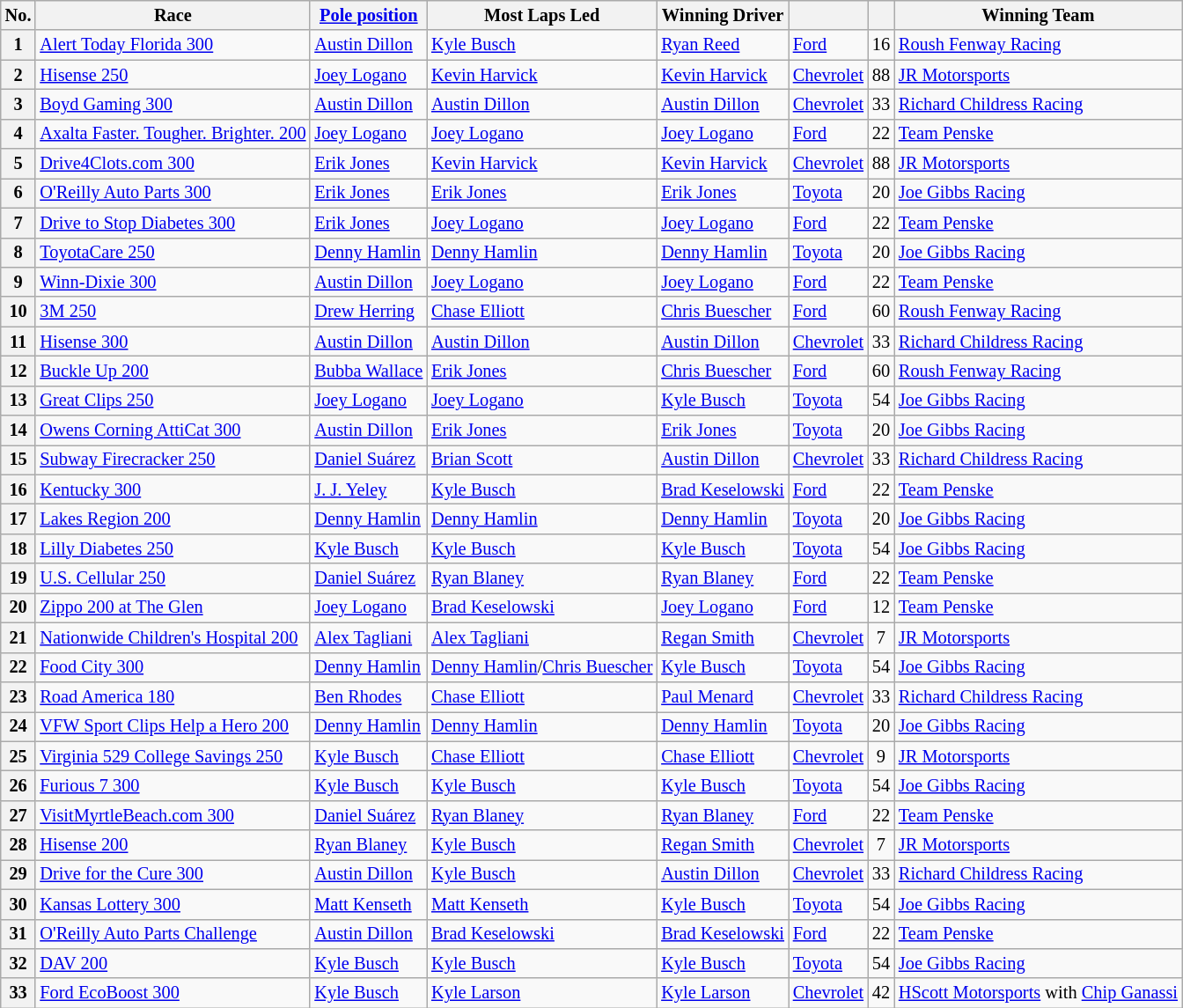<table class="wikitable" style="font-size:85%">
<tr>
<th>No.</th>
<th>Race</th>
<th><a href='#'>Pole position</a></th>
<th>Most Laps Led</th>
<th>Winning Driver</th>
<th></th>
<th></th>
<th>Winning Team</th>
</tr>
<tr>
<th>1</th>
<td><a href='#'>Alert Today Florida 300</a></td>
<td><a href='#'>Austin Dillon</a></td>
<td><a href='#'>Kyle Busch</a></td>
<td><a href='#'>Ryan Reed</a></td>
<td><a href='#'>Ford</a></td>
<td align=center>16</td>
<td><a href='#'>Roush Fenway Racing</a></td>
</tr>
<tr>
<th>2</th>
<td><a href='#'>Hisense 250</a></td>
<td><a href='#'>Joey Logano</a></td>
<td><a href='#'>Kevin Harvick</a></td>
<td><a href='#'>Kevin Harvick</a></td>
<td><a href='#'>Chevrolet</a></td>
<td align=center>88</td>
<td><a href='#'>JR Motorsports</a></td>
</tr>
<tr>
<th>3</th>
<td><a href='#'>Boyd Gaming 300</a></td>
<td><a href='#'>Austin Dillon</a></td>
<td><a href='#'>Austin Dillon</a></td>
<td><a href='#'>Austin Dillon</a></td>
<td><a href='#'>Chevrolet</a></td>
<td align=center>33</td>
<td><a href='#'>Richard Childress Racing</a></td>
</tr>
<tr>
<th>4</th>
<td><a href='#'>Axalta Faster. Tougher. Brighter. 200</a></td>
<td><a href='#'>Joey Logano</a></td>
<td><a href='#'>Joey Logano</a></td>
<td><a href='#'>Joey Logano</a></td>
<td><a href='#'>Ford</a></td>
<td align=center>22</td>
<td><a href='#'>Team Penske</a></td>
</tr>
<tr>
<th>5</th>
<td><a href='#'>Drive4Clots.com 300</a></td>
<td><a href='#'>Erik Jones</a></td>
<td><a href='#'>Kevin Harvick</a></td>
<td><a href='#'>Kevin Harvick</a></td>
<td><a href='#'>Chevrolet</a></td>
<td align=center>88</td>
<td><a href='#'>JR Motorsports</a></td>
</tr>
<tr>
<th>6</th>
<td><a href='#'>O'Reilly Auto Parts 300</a></td>
<td><a href='#'>Erik Jones</a></td>
<td><a href='#'>Erik Jones</a></td>
<td><a href='#'>Erik Jones</a></td>
<td><a href='#'>Toyota</a></td>
<td align=center>20</td>
<td><a href='#'>Joe Gibbs Racing</a></td>
</tr>
<tr>
<th>7</th>
<td><a href='#'>Drive to Stop Diabetes 300</a></td>
<td><a href='#'>Erik Jones</a></td>
<td><a href='#'>Joey Logano</a></td>
<td><a href='#'>Joey Logano</a></td>
<td><a href='#'>Ford</a></td>
<td align=center>22</td>
<td><a href='#'>Team Penske</a></td>
</tr>
<tr>
<th>8</th>
<td><a href='#'>ToyotaCare 250</a></td>
<td><a href='#'>Denny Hamlin</a></td>
<td><a href='#'>Denny Hamlin</a></td>
<td><a href='#'>Denny Hamlin</a></td>
<td><a href='#'>Toyota</a></td>
<td align=center>20</td>
<td><a href='#'>Joe Gibbs Racing</a></td>
</tr>
<tr>
<th>9</th>
<td><a href='#'>Winn-Dixie 300</a></td>
<td><a href='#'>Austin Dillon</a></td>
<td><a href='#'>Joey Logano</a></td>
<td><a href='#'>Joey Logano</a></td>
<td><a href='#'>Ford</a></td>
<td align=center>22</td>
<td><a href='#'>Team Penske</a></td>
</tr>
<tr>
<th>10</th>
<td><a href='#'>3M 250</a></td>
<td><a href='#'>Drew Herring</a></td>
<td><a href='#'>Chase Elliott</a></td>
<td><a href='#'>Chris Buescher</a></td>
<td><a href='#'>Ford</a></td>
<td align=center>60</td>
<td><a href='#'>Roush Fenway Racing</a></td>
</tr>
<tr>
<th>11</th>
<td><a href='#'>Hisense 300</a></td>
<td><a href='#'>Austin Dillon</a></td>
<td><a href='#'>Austin Dillon</a></td>
<td><a href='#'>Austin Dillon</a></td>
<td><a href='#'>Chevrolet</a></td>
<td align=center>33</td>
<td><a href='#'>Richard Childress Racing</a></td>
</tr>
<tr>
<th>12</th>
<td><a href='#'>Buckle Up 200</a></td>
<td><a href='#'>Bubba Wallace</a></td>
<td><a href='#'>Erik Jones</a></td>
<td><a href='#'>Chris Buescher</a></td>
<td><a href='#'>Ford</a></td>
<td align=center>60</td>
<td><a href='#'>Roush Fenway Racing</a></td>
</tr>
<tr>
<th>13</th>
<td><a href='#'>Great Clips 250</a></td>
<td><a href='#'>Joey Logano</a></td>
<td><a href='#'>Joey Logano</a></td>
<td><a href='#'>Kyle Busch</a></td>
<td><a href='#'>Toyota</a></td>
<td align=center>54</td>
<td><a href='#'>Joe Gibbs Racing</a></td>
</tr>
<tr>
<th>14</th>
<td><a href='#'>Owens Corning AttiCat 300</a></td>
<td><a href='#'>Austin Dillon</a></td>
<td><a href='#'>Erik Jones</a></td>
<td><a href='#'>Erik Jones</a></td>
<td><a href='#'>Toyota</a></td>
<td align=center>20</td>
<td><a href='#'>Joe Gibbs Racing</a></td>
</tr>
<tr>
<th>15</th>
<td><a href='#'>Subway Firecracker 250</a></td>
<td><a href='#'>Daniel Suárez</a></td>
<td><a href='#'>Brian Scott</a></td>
<td><a href='#'>Austin Dillon</a></td>
<td><a href='#'>Chevrolet</a></td>
<td align=center>33</td>
<td><a href='#'>Richard Childress Racing</a></td>
</tr>
<tr>
<th>16</th>
<td><a href='#'>Kentucky 300</a></td>
<td><a href='#'>J. J. Yeley</a></td>
<td><a href='#'>Kyle Busch</a></td>
<td><a href='#'>Brad Keselowski</a></td>
<td><a href='#'>Ford</a></td>
<td align=center>22</td>
<td><a href='#'>Team Penske</a></td>
</tr>
<tr>
<th>17</th>
<td><a href='#'>Lakes Region 200</a></td>
<td><a href='#'>Denny Hamlin</a></td>
<td><a href='#'>Denny Hamlin</a></td>
<td><a href='#'>Denny Hamlin</a></td>
<td><a href='#'>Toyota</a></td>
<td align=center>20</td>
<td><a href='#'>Joe Gibbs Racing</a></td>
</tr>
<tr>
<th>18</th>
<td><a href='#'>Lilly Diabetes 250</a></td>
<td><a href='#'>Kyle Busch</a></td>
<td><a href='#'>Kyle Busch</a></td>
<td><a href='#'>Kyle Busch</a></td>
<td><a href='#'>Toyota</a></td>
<td align=center>54</td>
<td><a href='#'>Joe Gibbs Racing</a></td>
</tr>
<tr>
<th>19</th>
<td><a href='#'>U.S. Cellular 250</a></td>
<td><a href='#'>Daniel Suárez</a></td>
<td><a href='#'>Ryan Blaney</a></td>
<td><a href='#'>Ryan Blaney</a></td>
<td><a href='#'>Ford</a></td>
<td align=center>22</td>
<td><a href='#'>Team Penske</a></td>
</tr>
<tr>
<th>20</th>
<td><a href='#'>Zippo 200 at The Glen</a></td>
<td><a href='#'>Joey Logano</a></td>
<td><a href='#'>Brad Keselowski</a></td>
<td><a href='#'>Joey Logano</a></td>
<td><a href='#'>Ford</a></td>
<td align=center>12</td>
<td><a href='#'>Team Penske</a></td>
</tr>
<tr>
<th>21</th>
<td><a href='#'>Nationwide Children's Hospital 200</a></td>
<td><a href='#'>Alex Tagliani</a></td>
<td><a href='#'>Alex Tagliani</a></td>
<td><a href='#'>Regan Smith</a></td>
<td><a href='#'>Chevrolet</a></td>
<td align=center>7</td>
<td><a href='#'>JR Motorsports</a></td>
</tr>
<tr>
<th>22</th>
<td><a href='#'>Food City 300</a></td>
<td><a href='#'>Denny Hamlin</a></td>
<td><a href='#'>Denny Hamlin</a>/<a href='#'>Chris Buescher</a></td>
<td><a href='#'>Kyle Busch</a></td>
<td><a href='#'>Toyota</a></td>
<td align=center>54</td>
<td><a href='#'>Joe Gibbs Racing</a></td>
</tr>
<tr>
<th>23</th>
<td><a href='#'>Road America 180</a></td>
<td><a href='#'>Ben Rhodes</a></td>
<td><a href='#'>Chase Elliott</a></td>
<td><a href='#'>Paul Menard</a></td>
<td><a href='#'>Chevrolet</a></td>
<td align=center>33</td>
<td><a href='#'>Richard Childress Racing</a></td>
</tr>
<tr>
<th>24</th>
<td><a href='#'>VFW Sport Clips Help a Hero 200</a></td>
<td><a href='#'>Denny Hamlin</a></td>
<td><a href='#'>Denny Hamlin</a></td>
<td><a href='#'>Denny Hamlin</a></td>
<td><a href='#'>Toyota</a></td>
<td align=center>20</td>
<td><a href='#'>Joe Gibbs Racing</a></td>
</tr>
<tr>
<th>25</th>
<td><a href='#'>Virginia 529 College Savings 250</a></td>
<td><a href='#'>Kyle Busch</a></td>
<td><a href='#'>Chase Elliott</a></td>
<td><a href='#'>Chase Elliott</a></td>
<td><a href='#'>Chevrolet</a></td>
<td align=center>9</td>
<td><a href='#'>JR Motorsports</a></td>
</tr>
<tr>
<th>26</th>
<td><a href='#'>Furious 7 300</a></td>
<td><a href='#'>Kyle Busch</a></td>
<td><a href='#'>Kyle Busch</a></td>
<td><a href='#'>Kyle Busch</a></td>
<td><a href='#'>Toyota</a></td>
<td align=center>54</td>
<td><a href='#'>Joe Gibbs Racing</a></td>
</tr>
<tr>
<th>27</th>
<td><a href='#'>VisitMyrtleBeach.com 300</a></td>
<td><a href='#'>Daniel Suárez</a></td>
<td><a href='#'>Ryan Blaney</a></td>
<td><a href='#'>Ryan Blaney</a></td>
<td><a href='#'>Ford</a></td>
<td align=center>22</td>
<td><a href='#'>Team Penske</a></td>
</tr>
<tr>
<th>28</th>
<td><a href='#'>Hisense 200</a></td>
<td><a href='#'>Ryan Blaney</a></td>
<td><a href='#'>Kyle Busch</a></td>
<td><a href='#'>Regan Smith</a></td>
<td><a href='#'>Chevrolet</a></td>
<td align=center>7</td>
<td><a href='#'>JR Motorsports</a></td>
</tr>
<tr>
<th>29</th>
<td><a href='#'>Drive for the Cure 300</a></td>
<td><a href='#'>Austin Dillon</a></td>
<td><a href='#'>Kyle Busch</a></td>
<td><a href='#'>Austin Dillon</a></td>
<td><a href='#'>Chevrolet</a></td>
<td align=center>33</td>
<td><a href='#'>Richard Childress Racing</a></td>
</tr>
<tr>
<th>30</th>
<td><a href='#'>Kansas Lottery 300</a></td>
<td><a href='#'>Matt Kenseth</a></td>
<td><a href='#'>Matt Kenseth</a></td>
<td><a href='#'>Kyle Busch</a></td>
<td><a href='#'>Toyota</a></td>
<td align=center>54</td>
<td><a href='#'>Joe Gibbs Racing</a></td>
</tr>
<tr>
<th>31</th>
<td><a href='#'>O'Reilly Auto Parts Challenge</a></td>
<td><a href='#'>Austin Dillon</a></td>
<td><a href='#'>Brad Keselowski</a></td>
<td><a href='#'>Brad Keselowski</a></td>
<td><a href='#'>Ford</a></td>
<td align=center>22</td>
<td><a href='#'>Team Penske</a></td>
</tr>
<tr>
<th>32</th>
<td><a href='#'>DAV 200</a></td>
<td><a href='#'>Kyle Busch</a></td>
<td><a href='#'>Kyle Busch</a></td>
<td><a href='#'>Kyle Busch</a></td>
<td><a href='#'>Toyota</a></td>
<td align=center>54</td>
<td><a href='#'>Joe Gibbs Racing</a></td>
</tr>
<tr>
<th>33</th>
<td><a href='#'>Ford EcoBoost 300</a></td>
<td><a href='#'>Kyle Busch</a></td>
<td><a href='#'>Kyle Larson</a></td>
<td><a href='#'>Kyle Larson</a></td>
<td><a href='#'>Chevrolet</a></td>
<td align=center>42</td>
<td><a href='#'>HScott Motorsports</a> with <a href='#'>Chip Ganassi</a></td>
</tr>
</table>
